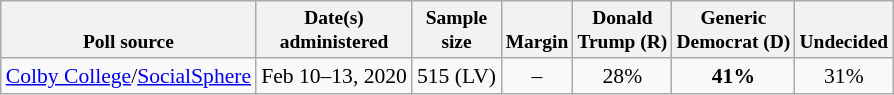<table class="wikitable" style="font-size:90%;text-align:center;">
<tr valign=bottom style="font-size:90%;">
<th>Poll source</th>
<th>Date(s)<br>administered</th>
<th>Sample<br>size</th>
<th>Margin<br></th>
<th>Donald<br>Trump (R)</th>
<th>Generic<br>Democrat (D)</th>
<th>Undecided</th>
</tr>
<tr>
<td style="text-align:left;"><a href='#'>Colby College</a>/<a href='#'>SocialSphere</a> </td>
<td>Feb 10–13, 2020</td>
<td>515 (LV)</td>
<td>–</td>
<td>28%</td>
<td><strong>41%</strong></td>
<td>31%</td>
</tr>
</table>
